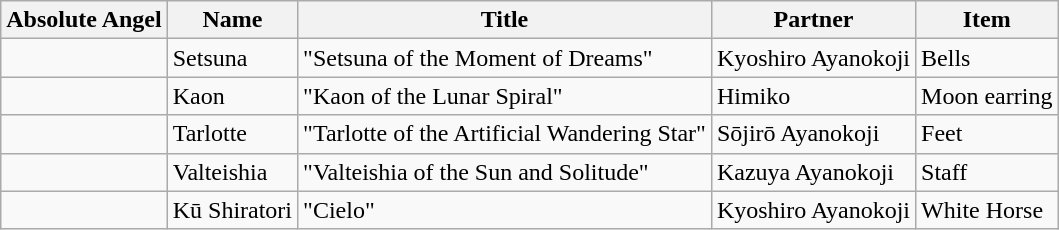<table class=wikitable>
<tr style="; color:">
<th>Absolute Angel</th>
<th>Name</th>
<th>Title</th>
<th>Partner</th>
<th>Item</th>
</tr>
<tr>
<td></td>
<td>Setsuna</td>
<td>"Setsuna of the Moment of Dreams"</td>
<td>Kyoshiro Ayanokoji</td>
<td>Bells</td>
</tr>
<tr>
<td></td>
<td>Kaon</td>
<td>"Kaon of the Lunar Spiral"</td>
<td>Himiko</td>
<td>Moon earring</td>
</tr>
<tr>
<td></td>
<td>Tarlotte</td>
<td>"Tarlotte of the Artificial Wandering Star"</td>
<td>Sōjirō Ayanokoji</td>
<td>Feet</td>
</tr>
<tr>
<td></td>
<td>Valteishia</td>
<td>"Valteishia of the Sun and Solitude"</td>
<td>Kazuya Ayanokoji</td>
<td>Staff</td>
</tr>
<tr>
<td></td>
<td>Kū Shiratori</td>
<td>"Cielo"</td>
<td>Kyoshiro Ayanokoji</td>
<td>White Horse</td>
</tr>
</table>
